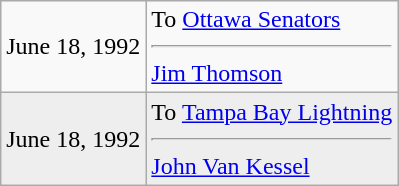<table class="wikitable">
<tr>
<td>June 18, 1992</td>
<td valign="top">To <a href='#'>Ottawa Senators</a><hr><a href='#'>Jim Thomson</a></td>
</tr>
<tr style="background:#eee;">
<td>June 18, 1992</td>
<td valign="top">To <a href='#'>Tampa Bay Lightning</a><hr><a href='#'>John Van Kessel</a></td>
</tr>
</table>
